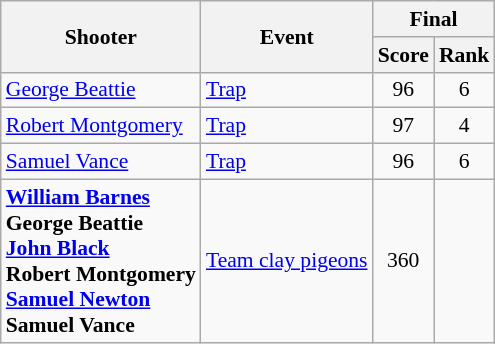<table class=wikitable style="font-size:90%">
<tr>
<th rowspan=2>Shooter</th>
<th rowspan=2>Event</th>
<th colspan=2>Final</th>
</tr>
<tr>
<th>Score</th>
<th>Rank</th>
</tr>
<tr>
<td><a href='#'>George Beattie</a></td>
<td><a href='#'>Trap</a></td>
<td align=center>96</td>
<td align=center>6</td>
</tr>
<tr>
<td><a href='#'>Robert Montgomery</a></td>
<td><a href='#'>Trap</a></td>
<td align=center>97</td>
<td align=center>4</td>
</tr>
<tr>
<td><a href='#'>Samuel Vance</a></td>
<td><a href='#'>Trap</a></td>
<td align=center>96</td>
<td align=center>6</td>
</tr>
<tr>
<td><strong><a href='#'>William Barnes</a> <br> George Beattie <br> <a href='#'>John Black</a> <br> Robert Montgomery <br> <a href='#'>Samuel Newton</a> <br> Samuel Vance</strong></td>
<td><a href='#'>Team clay pigeons</a></td>
<td align=center>360</td>
<td align=center></td>
</tr>
</table>
